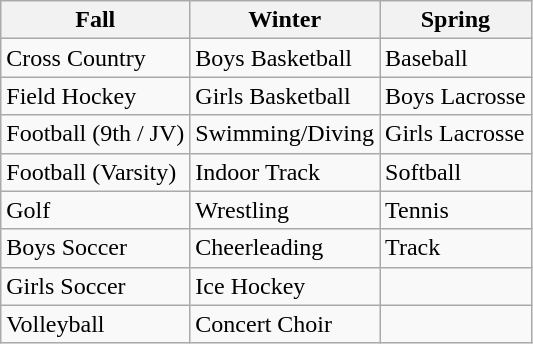<table class="wikitable">
<tr>
<th>Fall</th>
<th>Winter</th>
<th>Spring</th>
</tr>
<tr>
<td>Cross Country</td>
<td>Boys Basketball</td>
<td>Baseball</td>
</tr>
<tr>
<td>Field Hockey</td>
<td>Girls Basketball</td>
<td>Boys Lacrosse</td>
</tr>
<tr>
<td>Football (9th / JV)</td>
<td>Swimming/Diving</td>
<td>Girls Lacrosse</td>
</tr>
<tr>
<td>Football (Varsity)</td>
<td>Indoor Track</td>
<td>Softball</td>
</tr>
<tr>
<td>Golf</td>
<td>Wrestling</td>
<td>Tennis</td>
</tr>
<tr>
<td>Boys Soccer</td>
<td>Cheerleading</td>
<td>Track</td>
</tr>
<tr>
<td>Girls Soccer</td>
<td>Ice Hockey</td>
<td></td>
</tr>
<tr>
<td>Volleyball</td>
<td>Concert Choir</td>
<td></td>
</tr>
</table>
